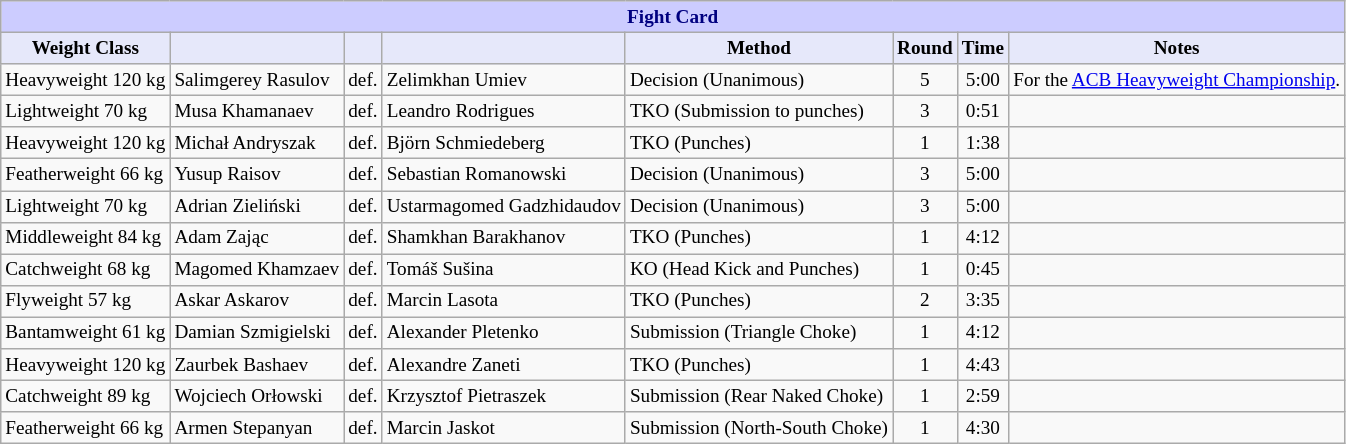<table class="wikitable" style="font-size: 80%;">
<tr>
<th colspan="8" style="background-color: #ccf; color: #000080; text-align: center;"><strong>Fight Card</strong></th>
</tr>
<tr>
<th colspan="1" style="background-color: #E6E8FA; color: #000000; text-align: center;">Weight Class</th>
<th colspan="1" style="background-color: #E6E8FA; color: #000000; text-align: center;"></th>
<th colspan="1" style="background-color: #E6E8FA; color: #000000; text-align: center;"></th>
<th colspan="1" style="background-color: #E6E8FA; color: #000000; text-align: center;"></th>
<th colspan="1" style="background-color: #E6E8FA; color: #000000; text-align: center;">Method</th>
<th colspan="1" style="background-color: #E6E8FA; color: #000000; text-align: center;">Round</th>
<th colspan="1" style="background-color: #E6E8FA; color: #000000; text-align: center;">Time</th>
<th colspan="1" style="background-color: #E6E8FA; color: #000000; text-align: center;">Notes</th>
</tr>
<tr>
<td>Heavyweight 120 kg</td>
<td> Salimgerey Rasulov</td>
<td>def.</td>
<td> Zelimkhan Umiev</td>
<td>Decision (Unanimous)</td>
<td align=center>5</td>
<td align=center>5:00</td>
<td>For the <a href='#'>ACB Heavyweight Championship</a>.</td>
</tr>
<tr>
<td>Lightweight 70 kg</td>
<td> Musa Khamanaev</td>
<td>def.</td>
<td> Leandro Rodrigues</td>
<td>TKO (Submission to punches)</td>
<td align=center>3</td>
<td align=center>0:51</td>
<td></td>
</tr>
<tr>
<td>Heavyweight 120 kg</td>
<td> Michał Andryszak</td>
<td>def.</td>
<td> Björn Schmiedeberg</td>
<td>TKO (Punches)</td>
<td align=center>1</td>
<td align=center>1:38</td>
<td></td>
</tr>
<tr>
<td>Featherweight 66 kg</td>
<td> Yusup Raisov</td>
<td>def.</td>
<td> Sebastian Romanowski</td>
<td>Decision (Unanimous)</td>
<td align=center>3</td>
<td align=center>5:00</td>
<td></td>
</tr>
<tr>
<td>Lightweight 70 kg</td>
<td> Adrian Zieliński</td>
<td>def.</td>
<td> Ustarmagomed Gadzhidaudov</td>
<td>Decision (Unanimous)</td>
<td align=center>3</td>
<td align=center>5:00</td>
<td></td>
</tr>
<tr>
<td>Middleweight 84 kg</td>
<td> Adam Zając</td>
<td>def.</td>
<td> Shamkhan Barakhanov</td>
<td>TKO (Punches)</td>
<td align=center>1</td>
<td align=center>4:12</td>
<td></td>
</tr>
<tr>
<td>Catchweight 68 kg</td>
<td> Magomed Khamzaev</td>
<td>def.</td>
<td> Tomáš Sušina</td>
<td>KO (Head Kick and Punches)</td>
<td align=center>1</td>
<td align=center>0:45</td>
<td></td>
</tr>
<tr>
<td>Flyweight 57 kg</td>
<td> Askar Askarov</td>
<td>def.</td>
<td> Marcin Lasota</td>
<td>TKO (Punches)</td>
<td align=center>2</td>
<td align=center>3:35</td>
<td></td>
</tr>
<tr>
<td>Bantamweight 61 kg</td>
<td> Damian Szmigielski</td>
<td>def.</td>
<td> Alexander Pletenko</td>
<td>Submission (Triangle Choke)</td>
<td align=center>1</td>
<td align=center>4:12</td>
<td></td>
</tr>
<tr>
<td>Heavyweight 120 kg</td>
<td> Zaurbek Bashaev</td>
<td>def.</td>
<td> Alexandre Zaneti</td>
<td>TKO (Punches)</td>
<td align=center>1</td>
<td align=center>4:43</td>
<td></td>
</tr>
<tr>
<td>Catchweight 89 kg</td>
<td> Wojciech Orłowski</td>
<td>def.</td>
<td> Krzysztof Pietraszek</td>
<td>Submission (Rear Naked Choke)</td>
<td align=center>1</td>
<td align=center>2:59</td>
<td></td>
</tr>
<tr>
<td>Featherweight 66 kg</td>
<td> Armen Stepanyan</td>
<td>def.</td>
<td> Marcin Jaskot</td>
<td>Submission (North-South Choke)</td>
<td align=center>1</td>
<td align=center>4:30</td>
<td></td>
</tr>
</table>
